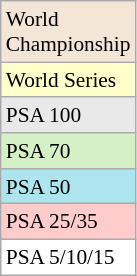<table class=wikitable style=font-size:89%;width:0%>
<tr style="background:#F3E6D7;">
<td>World Championship</td>
</tr>
<tr style="background:#ffc;">
<td>World Series</td>
</tr>
<tr style="background:#E9E9E9;">
<td>PSA 100</td>
</tr>
<tr style="background:#D4F1C5;">
<td>PSA 70</td>
</tr>
<tr style="background:#ACE5EE;">
<td>PSA 50</td>
</tr>
<tr style="background:#ffcccc;">
<td>PSA 25/35</td>
</tr>
<tr style="background:#fff;">
<td>PSA 5/10/15</td>
</tr>
</table>
